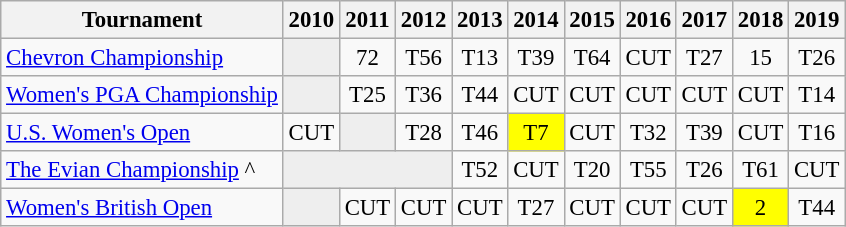<table class="wikitable" style="font-size:95%;text-align:center;">
<tr>
<th>Tournament</th>
<th>2010</th>
<th>2011</th>
<th>2012</th>
<th>2013</th>
<th>2014</th>
<th>2015</th>
<th>2016</th>
<th>2017</th>
<th>2018</th>
<th>2019</th>
</tr>
<tr>
<td align=left><a href='#'>Chevron Championship</a></td>
<td style="background:#eeeeee;"></td>
<td>72</td>
<td>T56</td>
<td>T13</td>
<td>T39</td>
<td>T64</td>
<td>CUT</td>
<td>T27</td>
<td>15</td>
<td>T26</td>
</tr>
<tr>
<td align=left><a href='#'>Women's PGA Championship</a></td>
<td style="background:#eeeeee;"></td>
<td>T25</td>
<td>T36</td>
<td>T44</td>
<td>CUT</td>
<td>CUT</td>
<td>CUT</td>
<td>CUT</td>
<td>CUT</td>
<td>T14</td>
</tr>
<tr>
<td align=left><a href='#'>U.S. Women's Open</a></td>
<td>CUT</td>
<td style="background:#eeeeee;"></td>
<td>T28</td>
<td>T46</td>
<td style="background:yellow;">T7</td>
<td>CUT</td>
<td>T32</td>
<td>T39</td>
<td>CUT</td>
<td>T16</td>
</tr>
<tr>
<td align=left><a href='#'>The Evian Championship</a> ^</td>
<td style="background:#eeeeee;" colspan=3></td>
<td>T52</td>
<td>CUT</td>
<td>T20</td>
<td>T55</td>
<td>T26</td>
<td>T61</td>
<td>CUT</td>
</tr>
<tr>
<td align=left><a href='#'>Women's British Open</a></td>
<td style="background:#eeeeee;"></td>
<td>CUT</td>
<td>CUT</td>
<td>CUT</td>
<td>T27</td>
<td>CUT</td>
<td>CUT</td>
<td>CUT</td>
<td style="background:yellow;">2</td>
<td>T44</td>
</tr>
</table>
